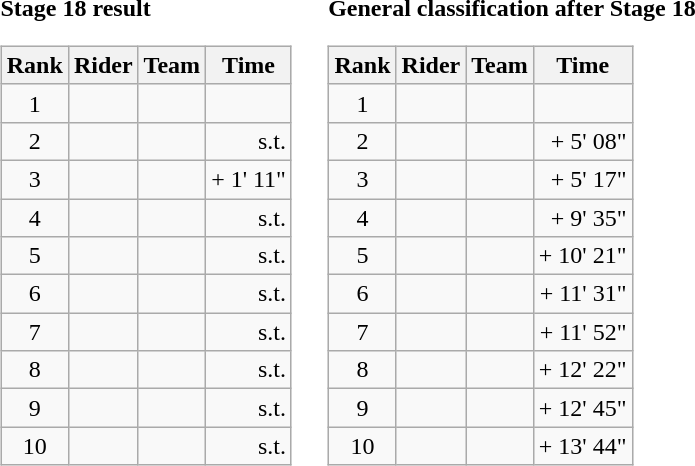<table>
<tr>
<td><strong>Stage 18 result</strong><br><table class="wikitable">
<tr>
<th scope="col">Rank</th>
<th scope="col">Rider</th>
<th scope="col">Team</th>
<th scope="col">Time</th>
</tr>
<tr>
<td style="text-align:center;">1</td>
<td></td>
<td></td>
<td style="text-align:right;"></td>
</tr>
<tr>
<td style="text-align:center;">2</td>
<td></td>
<td></td>
<td style="text-align:right;">s.t.</td>
</tr>
<tr>
<td style="text-align:center;">3</td>
<td></td>
<td></td>
<td style="text-align:right;">+ 1' 11"</td>
</tr>
<tr>
<td style="text-align:center;">4</td>
<td></td>
<td></td>
<td style="text-align:right;">s.t.</td>
</tr>
<tr>
<td style="text-align:center;">5</td>
<td></td>
<td></td>
<td style="text-align:right;">s.t.</td>
</tr>
<tr>
<td style="text-align:center;">6</td>
<td></td>
<td></td>
<td style="text-align:right;">s.t.</td>
</tr>
<tr>
<td style="text-align:center;">7</td>
<td></td>
<td></td>
<td style="text-align:right;">s.t.</td>
</tr>
<tr>
<td style="text-align:center;">8</td>
<td></td>
<td></td>
<td style="text-align:right;">s.t.</td>
</tr>
<tr>
<td style="text-align:center;">9</td>
<td></td>
<td></td>
<td style="text-align:right;">s.t.</td>
</tr>
<tr>
<td style="text-align:center;">10</td>
<td></td>
<td></td>
<td style="text-align:right;">s.t.</td>
</tr>
</table>
</td>
<td></td>
<td><strong>General classification after Stage 18</strong><br><table class="wikitable">
<tr>
<th scope="col">Rank</th>
<th scope="col">Rider</th>
<th scope="col">Team</th>
<th scope="col">Time</th>
</tr>
<tr>
<td style="text-align:center;">1</td>
<td></td>
<td></td>
<td style="text-align:right;"></td>
</tr>
<tr>
<td style="text-align:center;">2</td>
<td></td>
<td></td>
<td style="text-align:right;">+ 5' 08"</td>
</tr>
<tr>
<td style="text-align:center;">3</td>
<td></td>
<td></td>
<td style="text-align:right;">+ 5' 17"</td>
</tr>
<tr>
<td style="text-align:center;">4</td>
<td></td>
<td></td>
<td style="text-align:right;">+ 9' 35"</td>
</tr>
<tr>
<td style="text-align:center;">5</td>
<td></td>
<td></td>
<td style="text-align:right;">+ 10' 21"</td>
</tr>
<tr>
<td style="text-align:center;">6</td>
<td></td>
<td></td>
<td style="text-align:right;">+ 11' 31"</td>
</tr>
<tr>
<td style="text-align:center;">7</td>
<td></td>
<td></td>
<td style="text-align:right;">+ 11' 52"</td>
</tr>
<tr>
<td style="text-align:center;">8</td>
<td></td>
<td></td>
<td style="text-align:right;">+ 12' 22"</td>
</tr>
<tr>
<td style="text-align:center;">9</td>
<td></td>
<td></td>
<td style="text-align:right;">+ 12' 45"</td>
</tr>
<tr>
<td style="text-align:center;">10</td>
<td></td>
<td></td>
<td style="text-align:right;">+ 13' 44"</td>
</tr>
</table>
</td>
</tr>
</table>
